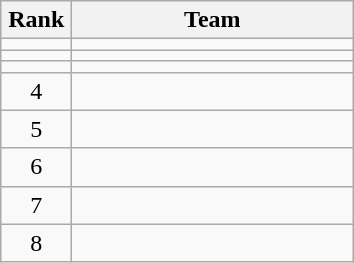<table class="wikitable" style="text-align: center;">
<tr>
<th width=40>Rank</th>
<th width=180>Team</th>
</tr>
<tr>
<td></td>
<td style="text-align:left;"></td>
</tr>
<tr>
<td></td>
<td style="text-align:left;"></td>
</tr>
<tr>
<td></td>
<td style="text-align:left;"></td>
</tr>
<tr>
<td>4</td>
<td style="text-align:left;"></td>
</tr>
<tr>
<td>5</td>
<td style="text-align:left;"></td>
</tr>
<tr>
<td>6</td>
<td style="text-align:left;"></td>
</tr>
<tr>
<td>7</td>
<td style="text-align:left;"></td>
</tr>
<tr>
<td>8</td>
<td style="text-align:left;"></td>
</tr>
</table>
